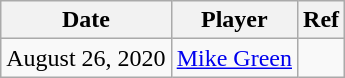<table class="wikitable">
<tr>
<th>Date</th>
<th>Player</th>
<th>Ref</th>
</tr>
<tr>
<td>August 26, 2020</td>
<td><a href='#'>Mike Green</a></td>
<td></td>
</tr>
</table>
